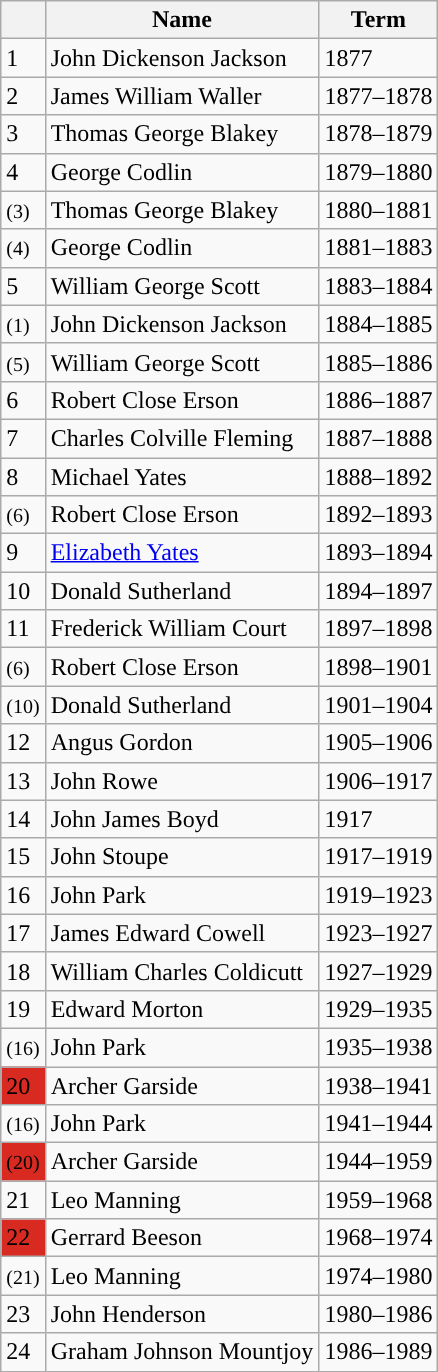<table class="wikitable">
<tr>
<th></th>
<th>Name</th>
<th>Term</th>
</tr>
<tr>
<td>1</td>
<td>John Dickenson Jackson</td>
<td>1877</td>
</tr>
<tr>
<td>2</td>
<td>James William Waller</td>
<td>1877–1878</td>
</tr>
<tr>
<td>3</td>
<td>Thomas George Blakey</td>
<td>1878–1879</td>
</tr>
<tr>
<td>4</td>
<td>George Codlin</td>
<td>1879–1880</td>
</tr>
<tr>
<td><small>(3)</small></td>
<td>Thomas George Blakey</td>
<td>1880–1881</td>
</tr>
<tr>
<td><small>(4)</small></td>
<td>George Codlin</td>
<td>1881–1883</td>
</tr>
<tr>
<td>5</td>
<td>William George Scott</td>
<td>1883–1884</td>
</tr>
<tr>
<td><small>(1)</small></td>
<td>John Dickenson Jackson</td>
<td>1884–1885</td>
</tr>
<tr>
<td><small>(5)</small></td>
<td>William George Scott</td>
<td>1885–1886</td>
</tr>
<tr>
<td>6</td>
<td>Robert Close Erson</td>
<td>1886–1887</td>
</tr>
<tr>
<td>7</td>
<td>Charles Colville Fleming</td>
<td>1887–1888</td>
</tr>
<tr>
<td>8</td>
<td>Michael Yates</td>
<td>1888–1892</td>
</tr>
<tr>
<td><small>(6)</small></td>
<td>Robert Close Erson</td>
<td>1892–1893</td>
</tr>
<tr>
<td>9</td>
<td><a href='#'>Elizabeth Yates</a></td>
<td>1893–1894</td>
</tr>
<tr>
<td>10</td>
<td>Donald Sutherland</td>
<td>1894–1897</td>
</tr>
<tr>
<td>11</td>
<td>Frederick William Court</td>
<td>1897–1898</td>
</tr>
<tr>
<td><small>(6)</small></td>
<td>Robert Close Erson</td>
<td>1898–1901</td>
</tr>
<tr>
<td><small>(10)</small></td>
<td>Donald Sutherland</td>
<td>1901–1904</td>
</tr>
<tr>
<td>12</td>
<td>Angus Gordon</td>
<td>1905–1906</td>
</tr>
<tr>
<td>13</td>
<td>John Rowe</td>
<td>1906–1917</td>
</tr>
<tr>
<td>14</td>
<td>John James Boyd</td>
<td>1917</td>
</tr>
<tr>
<td>15</td>
<td>John Stoupe</td>
<td>1917–1919</td>
</tr>
<tr>
<td>16</td>
<td>John Park</td>
<td>1919–1923</td>
</tr>
<tr>
<td>17</td>
<td>James Edward Cowell</td>
<td>1923–1927</td>
</tr>
<tr>
<td>18</td>
<td>William Charles Coldicutt</td>
<td>1927–1929</td>
</tr>
<tr>
<td>19</td>
<td>Edward Morton</td>
<td>1929–1935</td>
</tr>
<tr>
<td><small>(16)</small></td>
<td>John Park</td>
<td>1935–1938</td>
</tr>
<tr>
<td style="background: #D82A20">20</td>
<td>Archer Garside</td>
<td>1938–1941</td>
</tr>
<tr>
<td><small>(16)</small></td>
<td>John Park</td>
<td>1941–1944</td>
</tr>
<tr>
<td style="background: #D82A20"><small>(20)</small></td>
<td>Archer Garside</td>
<td>1944–1959</td>
</tr>
<tr>
<td>21</td>
<td>Leo Manning</td>
<td>1959–1968</td>
</tr>
<tr>
<td style="background: #D82A20">22</td>
<td>Gerrard Beeson</td>
<td>1968–1974</td>
</tr>
<tr>
<td><small>(21)</small></td>
<td>Leo Manning</td>
<td>1974–1980</td>
</tr>
<tr>
<td>23</td>
<td>John Henderson</td>
<td>1980–1986</td>
</tr>
<tr>
<td>24</td>
<td>Graham Johnson Mountjoy</td>
<td>1986–1989</td>
</tr>
</table>
